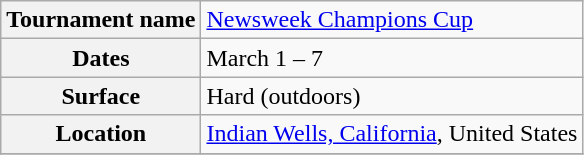<table class="wikitable">
<tr>
<th>Tournament name</th>
<td><a href='#'>Newsweek Champions Cup</a></td>
</tr>
<tr>
<th>Dates</th>
<td>March 1 – 7</td>
</tr>
<tr>
<th>Surface</th>
<td>Hard (outdoors)</td>
</tr>
<tr>
<th>Location</th>
<td><a href='#'>Indian Wells, California</a>, United States</td>
</tr>
<tr>
</tr>
</table>
